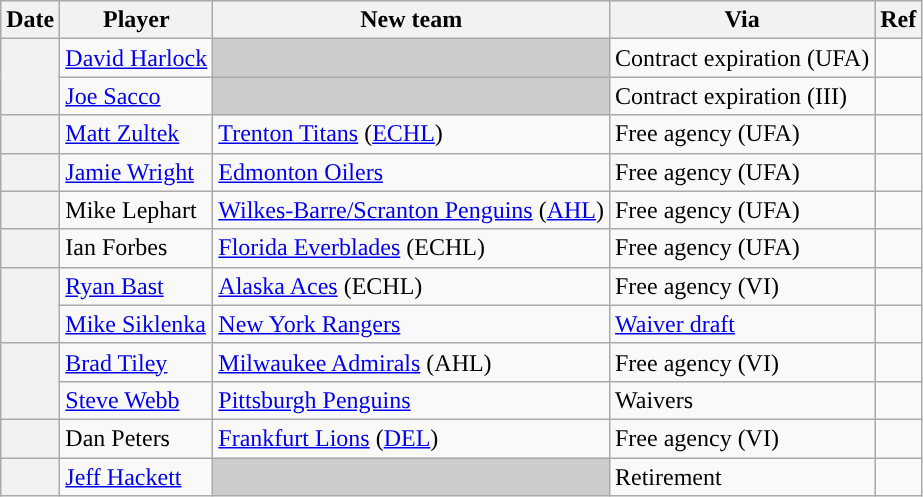<table class="wikitable plainrowheaders">
<tr style="background:#ddd; text-align:center;">
<th>Date</th>
<th>Player</th>
<th>New team</th>
<th>Via</th>
<th>Ref</th>
</tr>
<tr>
<th scope="row" rowspan=2></th>
<td><a href='#'>David Harlock</a></td>
<td style="background:#ccc"></td>
<td>Contract expiration (UFA)</td>
<td></td>
</tr>
<tr>
<td><a href='#'>Joe Sacco</a></td>
<td style="background:#ccc"></td>
<td>Contract expiration (III)</td>
<td></td>
</tr>
<tr>
<th scope="row"></th>
<td><a href='#'>Matt Zultek</a></td>
<td><a href='#'>Trenton Titans</a> (<a href='#'>ECHL</a>)</td>
<td>Free agency (UFA)</td>
<td></td>
</tr>
<tr>
<th scope="row"></th>
<td><a href='#'>Jamie Wright</a></td>
<td><a href='#'>Edmonton Oilers</a></td>
<td>Free agency (UFA)</td>
<td></td>
</tr>
<tr>
<th scope="row"></th>
<td>Mike Lephart</td>
<td><a href='#'>Wilkes-Barre/Scranton Penguins</a> (<a href='#'>AHL</a>)</td>
<td>Free agency (UFA)</td>
<td></td>
</tr>
<tr>
<th scope="row"></th>
<td>Ian Forbes</td>
<td><a href='#'>Florida Everblades</a> (ECHL)</td>
<td>Free agency (UFA)</td>
<td></td>
</tr>
<tr>
<th scope="row" rowspan=2></th>
<td><a href='#'>Ryan Bast</a></td>
<td><a href='#'>Alaska Aces</a> (ECHL)</td>
<td>Free agency (VI)</td>
<td></td>
</tr>
<tr>
<td><a href='#'>Mike Siklenka</a></td>
<td><a href='#'>New York Rangers</a></td>
<td><a href='#'>Waiver draft</a></td>
<td></td>
</tr>
<tr>
<th scope="row" rowspan=2></th>
<td><a href='#'>Brad Tiley</a></td>
<td><a href='#'>Milwaukee Admirals</a> (AHL)</td>
<td>Free agency (VI)</td>
<td></td>
</tr>
<tr>
<td><a href='#'>Steve Webb</a></td>
<td><a href='#'>Pittsburgh Penguins</a></td>
<td>Waivers</td>
<td></td>
</tr>
<tr>
<th scope="row"></th>
<td>Dan Peters</td>
<td><a href='#'>Frankfurt Lions</a> (<a href='#'>DEL</a>)</td>
<td>Free agency (VI)</td>
<td></td>
</tr>
<tr>
<th scope="row"></th>
<td><a href='#'>Jeff Hackett</a></td>
<td style="background:#ccc"></td>
<td>Retirement</td>
<td></td>
</tr>
</table>
